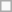<table class="wikitable" border="0">
<tr>
<td></td>
</tr>
</table>
